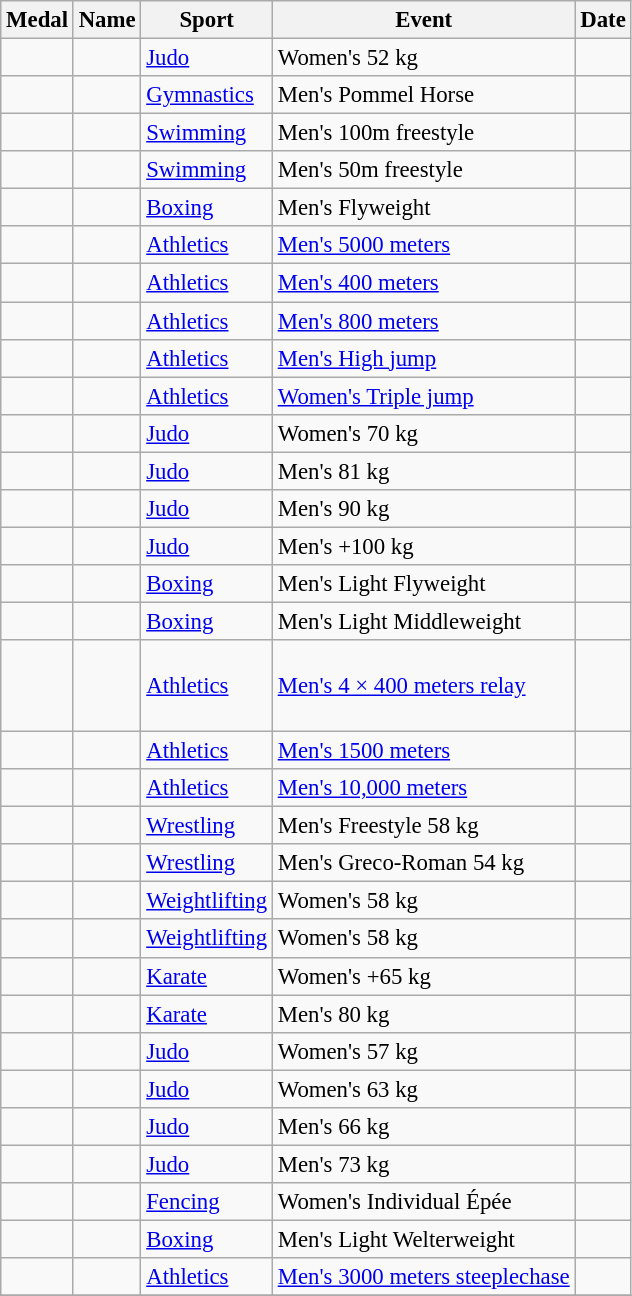<table class="wikitable sortable" style="font-size:95%">
<tr>
<th>Medal</th>
<th>Name</th>
<th>Sport</th>
<th>Event</th>
<th>Date</th>
</tr>
<tr>
<td></td>
<td></td>
<td><a href='#'>Judo</a></td>
<td>Women's 52 kg</td>
<td></td>
</tr>
<tr>
<td></td>
<td></td>
<td><a href='#'>Gymnastics</a></td>
<td>Men's Pommel Horse</td>
<td></td>
</tr>
<tr>
<td></td>
<td></td>
<td><a href='#'>Swimming</a></td>
<td>Men's 100m freestyle</td>
<td></td>
</tr>
<tr>
<td></td>
<td></td>
<td><a href='#'>Swimming</a></td>
<td>Men's 50m freestyle</td>
<td></td>
</tr>
<tr>
<td></td>
<td></td>
<td><a href='#'>Boxing</a></td>
<td>Men's Flyweight</td>
<td></td>
</tr>
<tr>
<td></td>
<td></td>
<td><a href='#'>Athletics</a></td>
<td><a href='#'>Men's 5000 meters</a></td>
<td></td>
</tr>
<tr>
<td></td>
<td></td>
<td><a href='#'>Athletics</a></td>
<td><a href='#'>Men's 400 meters</a></td>
<td></td>
</tr>
<tr>
<td></td>
<td></td>
<td><a href='#'>Athletics</a></td>
<td><a href='#'>Men's 800 meters</a></td>
<td></td>
</tr>
<tr>
<td></td>
<td></td>
<td><a href='#'>Athletics</a></td>
<td><a href='#'>Men's High jump</a></td>
<td></td>
</tr>
<tr>
<td></td>
<td></td>
<td><a href='#'>Athletics</a></td>
<td><a href='#'>Women's Triple jump</a></td>
<td></td>
</tr>
<tr>
<td></td>
<td></td>
<td><a href='#'>Judo</a></td>
<td>Women's 70 kg</td>
<td></td>
</tr>
<tr>
<td></td>
<td></td>
<td><a href='#'>Judo</a></td>
<td>Men's 81 kg</td>
<td></td>
</tr>
<tr>
<td></td>
<td></td>
<td><a href='#'>Judo</a></td>
<td>Men's 90 kg</td>
<td></td>
</tr>
<tr>
<td></td>
<td></td>
<td><a href='#'>Judo</a></td>
<td>Men's +100 kg</td>
<td></td>
</tr>
<tr>
<td></td>
<td></td>
<td><a href='#'>Boxing</a></td>
<td>Men's Light Flyweight</td>
<td></td>
</tr>
<tr>
<td></td>
<td></td>
<td><a href='#'>Boxing</a></td>
<td>Men's Light Middleweight</td>
<td></td>
</tr>
<tr>
<td></td>
<td><br><br><br></td>
<td><a href='#'>Athletics</a></td>
<td><a href='#'>Men's 4 × 400 meters relay</a></td>
<td></td>
</tr>
<tr>
<td></td>
<td></td>
<td><a href='#'>Athletics</a></td>
<td><a href='#'>Men's 1500 meters</a></td>
<td></td>
</tr>
<tr>
<td></td>
<td></td>
<td><a href='#'>Athletics</a></td>
<td><a href='#'>Men's 10,000 meters</a></td>
<td></td>
</tr>
<tr>
<td></td>
<td></td>
<td><a href='#'>Wrestling</a></td>
<td>Men's Freestyle 58 kg</td>
<td></td>
</tr>
<tr>
<td></td>
<td></td>
<td><a href='#'>Wrestling</a></td>
<td>Men's Greco-Roman 54 kg</td>
<td></td>
</tr>
<tr>
<td></td>
<td></td>
<td><a href='#'>Weightlifting</a></td>
<td>Women's 58 kg</td>
<td></td>
</tr>
<tr>
<td></td>
<td></td>
<td><a href='#'>Weightlifting</a></td>
<td>Women's 58 kg</td>
<td></td>
</tr>
<tr>
<td></td>
<td></td>
<td><a href='#'>Karate</a></td>
<td>Women's +65 kg</td>
<td></td>
</tr>
<tr>
<td></td>
<td></td>
<td><a href='#'>Karate</a></td>
<td>Men's 80 kg</td>
<td></td>
</tr>
<tr>
<td></td>
<td></td>
<td><a href='#'>Judo</a></td>
<td>Women's 57 kg</td>
<td></td>
</tr>
<tr>
<td></td>
<td></td>
<td><a href='#'>Judo</a></td>
<td>Women's 63 kg</td>
<td></td>
</tr>
<tr>
<td></td>
<td></td>
<td><a href='#'>Judo</a></td>
<td>Men's 66 kg</td>
<td></td>
</tr>
<tr>
<td></td>
<td></td>
<td><a href='#'>Judo</a></td>
<td>Men's 73 kg</td>
<td></td>
</tr>
<tr>
<td></td>
<td></td>
<td><a href='#'>Fencing</a></td>
<td>Women's Individual Épée</td>
<td></td>
</tr>
<tr>
<td></td>
<td></td>
<td><a href='#'>Boxing</a></td>
<td>Men's Light Welterweight</td>
<td></td>
</tr>
<tr>
<td></td>
<td></td>
<td><a href='#'>Athletics</a></td>
<td><a href='#'>Men's 3000 meters steeplechase</a></td>
<td></td>
</tr>
<tr>
</tr>
</table>
